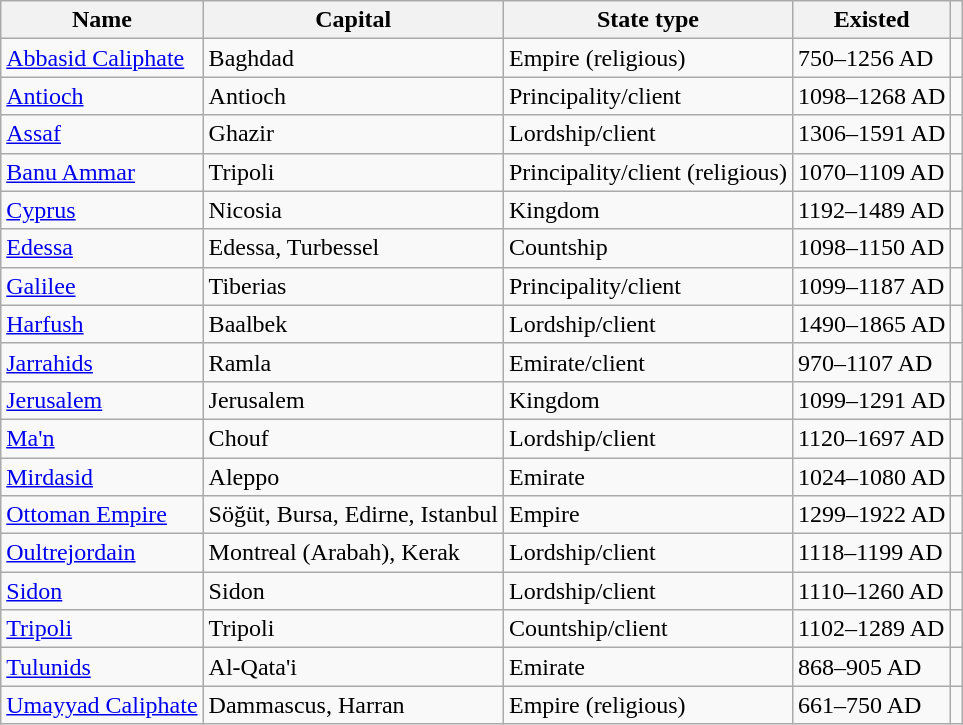<table class="wikitable sortable" border="1">
<tr>
<th>Name</th>
<th>Capital</th>
<th>State type</th>
<th>Existed</th>
<th></th>
</tr>
<tr>
<td><a href='#'>Abbasid Caliphate</a></td>
<td>Baghdad</td>
<td>Empire (religious)</td>
<td>750–1256 AD</td>
<td></td>
</tr>
<tr>
<td><a href='#'>Antioch</a></td>
<td>Antioch</td>
<td>Principality/client</td>
<td>1098–1268 AD</td>
<td></td>
</tr>
<tr>
<td><a href='#'>Assaf</a></td>
<td>Ghazir</td>
<td>Lordship/client</td>
<td>1306–1591 AD</td>
<td></td>
</tr>
<tr>
<td><a href='#'>Banu Ammar</a></td>
<td>Tripoli</td>
<td>Principality/client (religious)</td>
<td>1070–1109 AD</td>
<td></td>
</tr>
<tr>
<td><a href='#'>Cyprus</a></td>
<td>Nicosia</td>
<td>Kingdom</td>
<td>1192–1489 AD</td>
<td></td>
</tr>
<tr>
<td><a href='#'>Edessa</a></td>
<td>Edessa, Turbessel</td>
<td>Countship</td>
<td>1098–1150 AD</td>
<td></td>
</tr>
<tr>
<td><a href='#'>Galilee</a></td>
<td>Tiberias</td>
<td>Principality/client</td>
<td>1099–1187 AD</td>
<td></td>
</tr>
<tr>
<td><a href='#'>Harfush</a></td>
<td>Baalbek</td>
<td>Lordship/client</td>
<td>1490–1865 AD</td>
<td></td>
</tr>
<tr>
<td><a href='#'>Jarrahids</a></td>
<td>Ramla</td>
<td>Emirate/client</td>
<td>970–1107 AD</td>
<td></td>
</tr>
<tr>
<td><a href='#'>Jerusalem</a></td>
<td>Jerusalem</td>
<td>Kingdom</td>
<td>1099–1291 AD</td>
<td></td>
</tr>
<tr>
<td><a href='#'>Ma'n</a></td>
<td>Chouf</td>
<td>Lordship/client</td>
<td>1120–1697 AD</td>
<td></td>
</tr>
<tr>
<td><a href='#'>Mirdasid</a></td>
<td>Aleppo</td>
<td>Emirate</td>
<td>1024–1080 AD</td>
<td></td>
</tr>
<tr>
<td><a href='#'>Ottoman Empire</a></td>
<td>Söğüt, Bursa, Edirne, Istanbul</td>
<td>Empire</td>
<td>1299–1922 AD</td>
<td></td>
</tr>
<tr>
<td><a href='#'>Oultrejordain</a></td>
<td>Montreal (Arabah), Kerak</td>
<td>Lordship/client</td>
<td>1118–1199 AD</td>
<td></td>
</tr>
<tr>
<td><a href='#'>Sidon</a></td>
<td>Sidon</td>
<td>Lordship/client</td>
<td>1110–1260 AD</td>
<td></td>
</tr>
<tr>
<td><a href='#'>Tripoli</a></td>
<td>Tripoli</td>
<td>Countship/client</td>
<td>1102–1289 AD</td>
<td></td>
</tr>
<tr>
<td><a href='#'>Tulunids</a></td>
<td>Al-Qata'i</td>
<td>Emirate</td>
<td>868–905 AD</td>
<td></td>
</tr>
<tr>
<td><a href='#'>Umayyad Caliphate</a></td>
<td>Dammascus, Harran</td>
<td>Empire (religious)</td>
<td>661–750 AD</td>
<td></td>
</tr>
</table>
